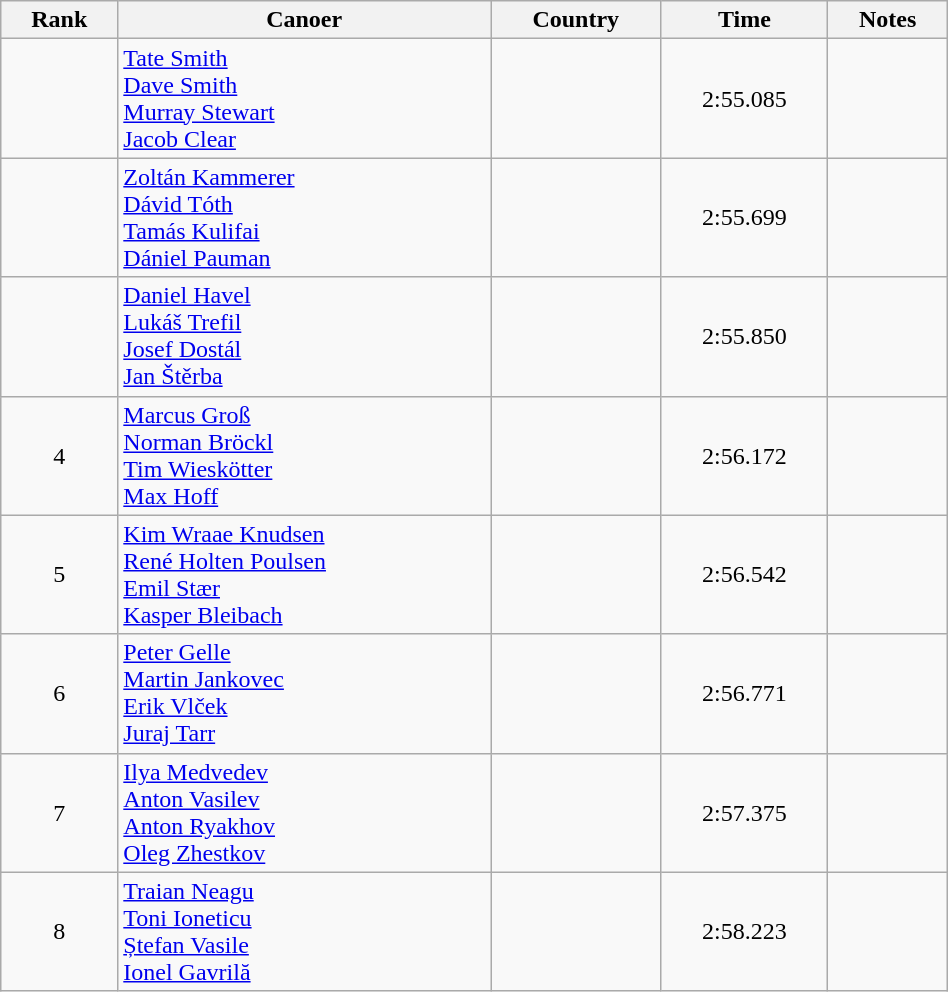<table class="wikitable" width=50% style="text-align:center;">
<tr>
<th>Rank</th>
<th>Canoer</th>
<th>Country</th>
<th>Time</th>
<th>Notes</th>
</tr>
<tr>
<td></td>
<td align="left"><a href='#'>Tate Smith</a><br><a href='#'>Dave Smith</a><br><a href='#'>Murray Stewart</a><br><a href='#'>Jacob Clear</a></td>
<td align="left"></td>
<td>2:55.085</td>
<td></td>
</tr>
<tr>
<td></td>
<td align="left"><a href='#'>Zoltán Kammerer</a><br><a href='#'>Dávid Tóth</a><br><a href='#'>Tamás Kulifai</a><br><a href='#'>Dániel Pauman</a></td>
<td align="left"></td>
<td>2:55.699</td>
<td></td>
</tr>
<tr>
<td></td>
<td align="left"><a href='#'>Daniel Havel</a><br><a href='#'>Lukáš Trefil</a><br><a href='#'>Josef Dostál</a><br><a href='#'>Jan Štěrba</a></td>
<td align="left"></td>
<td>2:55.850</td>
<td></td>
</tr>
<tr>
<td>4</td>
<td align="left"><a href='#'>Marcus Groß</a><br><a href='#'>Norman Bröckl</a><br><a href='#'>Tim Wieskötter</a><br><a href='#'>Max Hoff</a></td>
<td align="left"></td>
<td>2:56.172</td>
<td></td>
</tr>
<tr>
<td>5</td>
<td align="left"><a href='#'>Kim Wraae Knudsen</a><br><a href='#'>René Holten Poulsen</a><br><a href='#'>Emil Stær</a><br><a href='#'>Kasper Bleibach</a></td>
<td align="left"></td>
<td>2:56.542</td>
<td></td>
</tr>
<tr>
<td>6</td>
<td align="left"><a href='#'>Peter Gelle</a><br><a href='#'>Martin Jankovec</a><br><a href='#'>Erik Vlček</a><br><a href='#'>Juraj Tarr</a></td>
<td align="left"></td>
<td>2:56.771</td>
<td></td>
</tr>
<tr>
<td>7</td>
<td align="left"><a href='#'>Ilya Medvedev</a><br><a href='#'>Anton Vasilev</a><br><a href='#'>Anton Ryakhov</a><br><a href='#'>Oleg Zhestkov</a></td>
<td align="left"></td>
<td>2:57.375</td>
<td></td>
</tr>
<tr>
<td>8</td>
<td align="left"><a href='#'>Traian Neagu</a><br><a href='#'>Toni Ioneticu</a><br><a href='#'>Ștefan Vasile</a><br><a href='#'>Ionel Gavrilă</a></td>
<td align="left"></td>
<td>2:58.223</td>
<td></td>
</tr>
</table>
